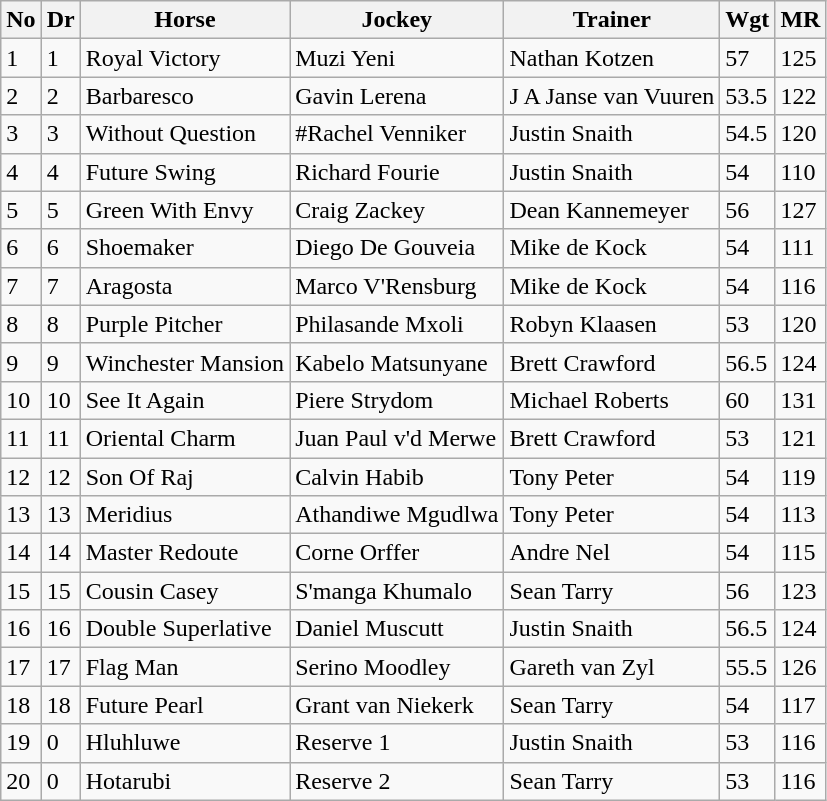<table class="wikitable" style="vertical-align:bottom;">
<tr style="font-weight:bold;">
<th>No</th>
<th>Dr</th>
<th>Horse</th>
<th>Jockey</th>
<th>Trainer</th>
<th>Wgt</th>
<th>MR</th>
</tr>
<tr>
<td>1</td>
<td>1</td>
<td>Royal Victory</td>
<td>Muzi Yeni</td>
<td>Nathan Kotzen</td>
<td>57</td>
<td>125</td>
</tr>
<tr>
<td>2</td>
<td>2</td>
<td>Barbaresco</td>
<td>Gavin Lerena</td>
<td>J A Janse van Vuuren</td>
<td>53.5</td>
<td>122</td>
</tr>
<tr>
<td>3</td>
<td>3</td>
<td>Without Question</td>
<td>#Rachel Venniker</td>
<td>Justin Snaith</td>
<td>54.5</td>
<td>120</td>
</tr>
<tr>
<td>4</td>
<td>4</td>
<td>Future Swing</td>
<td>Richard Fourie</td>
<td>Justin Snaith</td>
<td>54</td>
<td>110</td>
</tr>
<tr>
<td>5</td>
<td>5</td>
<td>Green With Envy</td>
<td>Craig Zackey</td>
<td>Dean Kannemeyer</td>
<td>56</td>
<td>127</td>
</tr>
<tr>
<td>6</td>
<td>6</td>
<td>Shoemaker</td>
<td>Diego De Gouveia</td>
<td>Mike de Kock</td>
<td>54</td>
<td>111</td>
</tr>
<tr>
<td>7</td>
<td>7</td>
<td>Aragosta</td>
<td>Marco V'Rensburg</td>
<td>Mike de Kock</td>
<td>54</td>
<td>116</td>
</tr>
<tr>
<td>8</td>
<td>8</td>
<td>Purple Pitcher</td>
<td>Philasande Mxoli</td>
<td>Robyn Klaasen</td>
<td>53</td>
<td>120</td>
</tr>
<tr>
<td>9</td>
<td>9</td>
<td>Winchester Mansion</td>
<td>Kabelo Matsunyane</td>
<td>Brett Crawford</td>
<td>56.5</td>
<td>124</td>
</tr>
<tr>
<td>10</td>
<td>10</td>
<td>See It Again</td>
<td>Piere Strydom</td>
<td>Michael Roberts</td>
<td>60</td>
<td>131</td>
</tr>
<tr>
<td>11</td>
<td>11</td>
<td>Oriental Charm</td>
<td>Juan Paul v'd Merwe</td>
<td>Brett Crawford</td>
<td>53</td>
<td>121</td>
</tr>
<tr>
<td>12</td>
<td>12</td>
<td>Son Of Raj</td>
<td>Calvin Habib</td>
<td>Tony Peter</td>
<td>54</td>
<td>119</td>
</tr>
<tr>
<td>13</td>
<td>13</td>
<td>Meridius</td>
<td>Athandiwe Mgudlwa</td>
<td>Tony Peter</td>
<td>54</td>
<td>113</td>
</tr>
<tr>
<td>14</td>
<td>14</td>
<td>Master Redoute</td>
<td>Corne Orffer</td>
<td>Andre Nel</td>
<td>54</td>
<td>115</td>
</tr>
<tr>
<td>15</td>
<td>15</td>
<td>Cousin Casey</td>
<td>S'manga Khumalo</td>
<td>Sean Tarry</td>
<td>56</td>
<td>123</td>
</tr>
<tr>
<td>16</td>
<td>16</td>
<td>Double Superlative</td>
<td>Daniel Muscutt</td>
<td>Justin Snaith</td>
<td>56.5</td>
<td>124</td>
</tr>
<tr>
<td>17</td>
<td>17</td>
<td>Flag Man</td>
<td>Serino Moodley</td>
<td>Gareth van Zyl</td>
<td>55.5</td>
<td>126</td>
</tr>
<tr>
<td>18</td>
<td>18</td>
<td>Future Pearl</td>
<td>Grant van Niekerk</td>
<td>Sean Tarry</td>
<td>54</td>
<td>117</td>
</tr>
<tr>
<td>19</td>
<td>0</td>
<td>Hluhluwe</td>
<td>Reserve 1</td>
<td>Justin Snaith</td>
<td>53</td>
<td>116</td>
</tr>
<tr>
<td>20</td>
<td>0</td>
<td>Hotarubi</td>
<td>Reserve 2</td>
<td>Sean Tarry</td>
<td>53</td>
<td>116</td>
</tr>
</table>
